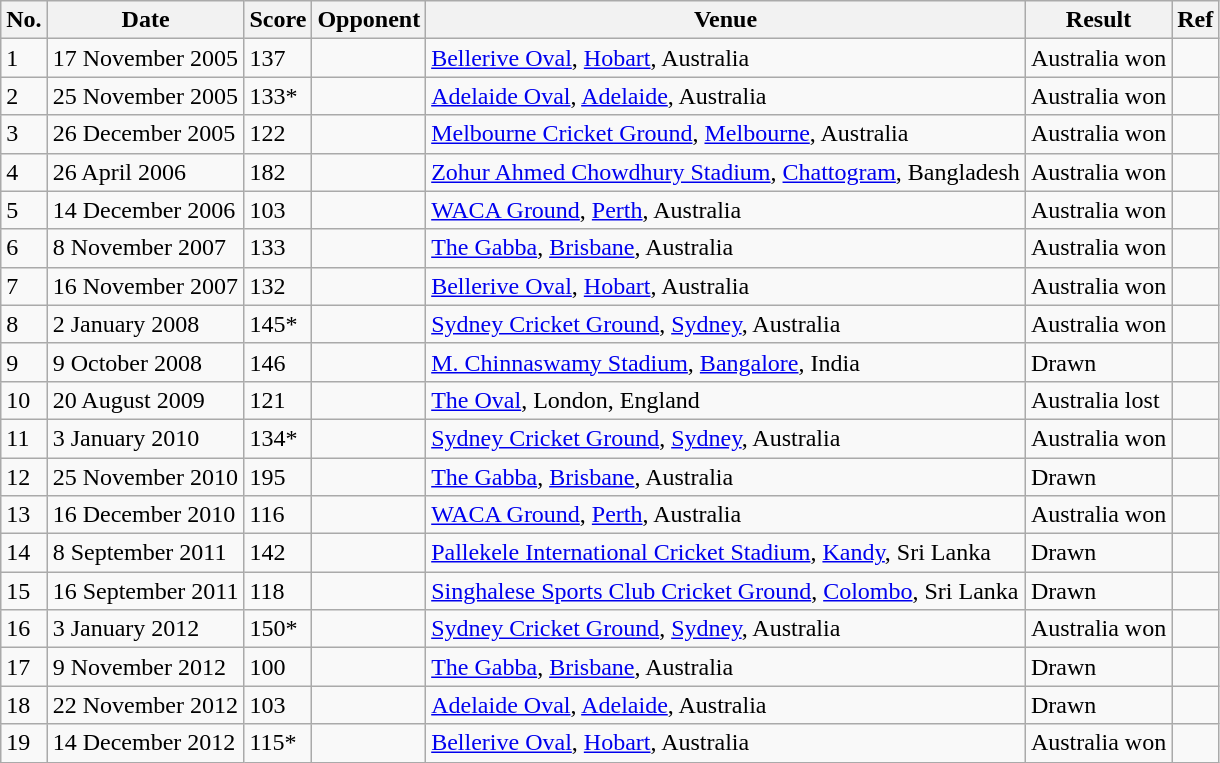<table class="wikitable sortable">
<tr>
<th>No.</th>
<th>Date</th>
<th>Score</th>
<th>Opponent</th>
<th>Venue</th>
<th>Result</th>
<th>Ref</th>
</tr>
<tr>
<td>1</td>
<td>17 November 2005</td>
<td>137</td>
<td></td>
<td><a href='#'>Bellerive Oval</a>, <a href='#'>Hobart</a>, Australia</td>
<td>Australia won</td>
<td></td>
</tr>
<tr>
<td>2</td>
<td>25 November 2005</td>
<td>133*</td>
<td></td>
<td><a href='#'>Adelaide Oval</a>, <a href='#'>Adelaide</a>, Australia</td>
<td>Australia won</td>
<td></td>
</tr>
<tr>
<td>3</td>
<td>26 December 2005</td>
<td>122</td>
<td></td>
<td><a href='#'>Melbourne Cricket Ground</a>, <a href='#'>Melbourne</a>, Australia</td>
<td>Australia won</td>
<td></td>
</tr>
<tr>
<td>4</td>
<td>26 April 2006</td>
<td>182</td>
<td></td>
<td><a href='#'>Zohur Ahmed Chowdhury Stadium</a>, <a href='#'>Chattogram</a>, Bangladesh</td>
<td>Australia won</td>
<td></td>
</tr>
<tr>
<td>5</td>
<td>14 December 2006</td>
<td>103</td>
<td></td>
<td><a href='#'>WACA Ground</a>, <a href='#'>Perth</a>, Australia</td>
<td>Australia won</td>
<td></td>
</tr>
<tr>
<td>6</td>
<td>8 November 2007</td>
<td>133</td>
<td></td>
<td><a href='#'>The Gabba</a>, <a href='#'>Brisbane</a>, Australia</td>
<td>Australia won</td>
<td></td>
</tr>
<tr>
<td>7</td>
<td>16 November 2007</td>
<td>132</td>
<td></td>
<td><a href='#'>Bellerive Oval</a>, <a href='#'>Hobart</a>, Australia</td>
<td>Australia won</td>
<td></td>
</tr>
<tr>
<td>8</td>
<td>2 January 2008</td>
<td>145*</td>
<td></td>
<td><a href='#'>Sydney Cricket Ground</a>, <a href='#'>Sydney</a>, Australia</td>
<td>Australia won</td>
<td></td>
</tr>
<tr>
<td>9</td>
<td>9 October 2008</td>
<td>146</td>
<td></td>
<td><a href='#'>M. Chinnaswamy Stadium</a>, <a href='#'>Bangalore</a>, India</td>
<td>Drawn</td>
<td></td>
</tr>
<tr>
<td>10</td>
<td>20 August 2009</td>
<td>121</td>
<td></td>
<td><a href='#'>The Oval</a>, London, England</td>
<td>Australia lost</td>
<td></td>
</tr>
<tr>
<td>11</td>
<td>3 January 2010</td>
<td>134*</td>
<td></td>
<td><a href='#'>Sydney Cricket Ground</a>, <a href='#'>Sydney</a>, Australia</td>
<td>Australia won</td>
<td></td>
</tr>
<tr>
<td>12</td>
<td>25 November 2010</td>
<td>195</td>
<td></td>
<td><a href='#'>The Gabba</a>, <a href='#'>Brisbane</a>, Australia</td>
<td>Drawn</td>
<td></td>
</tr>
<tr>
<td>13</td>
<td>16 December 2010</td>
<td>116</td>
<td></td>
<td><a href='#'>WACA Ground</a>, <a href='#'>Perth</a>, Australia</td>
<td>Australia won</td>
<td></td>
</tr>
<tr>
<td>14</td>
<td>8 September 2011</td>
<td>142</td>
<td></td>
<td><a href='#'>Pallekele International Cricket Stadium</a>, <a href='#'>Kandy</a>, Sri Lanka</td>
<td>Drawn</td>
<td></td>
</tr>
<tr>
<td>15</td>
<td>16 September 2011</td>
<td>118</td>
<td></td>
<td><a href='#'>Singhalese Sports Club Cricket Ground</a>, <a href='#'>Colombo</a>, Sri Lanka</td>
<td>Drawn</td>
<td></td>
</tr>
<tr>
<td>16</td>
<td>3 January 2012</td>
<td>150*</td>
<td></td>
<td><a href='#'>Sydney Cricket Ground</a>, <a href='#'>Sydney</a>, Australia</td>
<td>Australia won</td>
<td></td>
</tr>
<tr>
<td>17</td>
<td>9 November 2012</td>
<td>100</td>
<td></td>
<td><a href='#'>The Gabba</a>, <a href='#'>Brisbane</a>, Australia</td>
<td>Drawn</td>
<td></td>
</tr>
<tr>
<td>18</td>
<td>22 November 2012</td>
<td>103</td>
<td></td>
<td><a href='#'>Adelaide Oval</a>, <a href='#'>Adelaide</a>, Australia</td>
<td>Drawn</td>
<td></td>
</tr>
<tr>
<td>19</td>
<td>14 December 2012</td>
<td>115*</td>
<td></td>
<td><a href='#'>Bellerive Oval</a>, <a href='#'>Hobart</a>, Australia</td>
<td>Australia won</td>
<td></td>
</tr>
</table>
